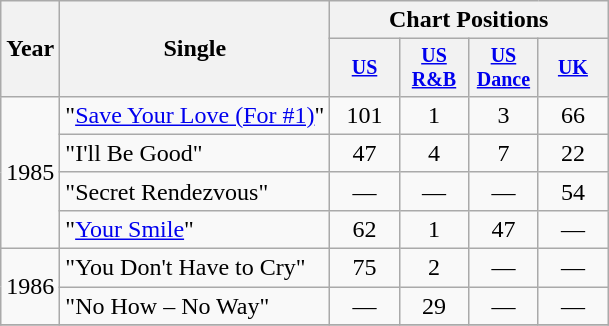<table class="wikitable" style="text-align:center;">
<tr>
<th rowspan="2">Year</th>
<th rowspan="2">Single</th>
<th colspan="4">Chart Positions</th>
</tr>
<tr style="font-size:smaller;">
<th width="40"><a href='#'>US</a></th>
<th width="40"><a href='#'>US<br>R&B</a></th>
<th width="40"><a href='#'>US<br>Dance</a></th>
<th width="40"><a href='#'>UK</a></th>
</tr>
<tr>
<td rowspan="4">1985</td>
<td align="left">"<a href='#'>Save Your Love (For #1)</a>"</td>
<td>101</td>
<td>1</td>
<td>3</td>
<td>66</td>
</tr>
<tr>
<td align="left">"I'll Be Good"</td>
<td>47</td>
<td>4</td>
<td>7</td>
<td>22</td>
</tr>
<tr>
<td align="left">"Secret Rendezvous"</td>
<td>—</td>
<td>—</td>
<td>—</td>
<td>54</td>
</tr>
<tr>
<td align="left">"<a href='#'>Your Smile</a>"</td>
<td>62</td>
<td>1</td>
<td>47</td>
<td>—</td>
</tr>
<tr>
<td rowspan="2">1986</td>
<td align="left">"You Don't Have to Cry"</td>
<td>75</td>
<td>2</td>
<td>—</td>
<td>—</td>
</tr>
<tr>
<td align="left">"No How – No Way"</td>
<td>—</td>
<td>29</td>
<td>—</td>
<td>—</td>
</tr>
<tr>
</tr>
</table>
